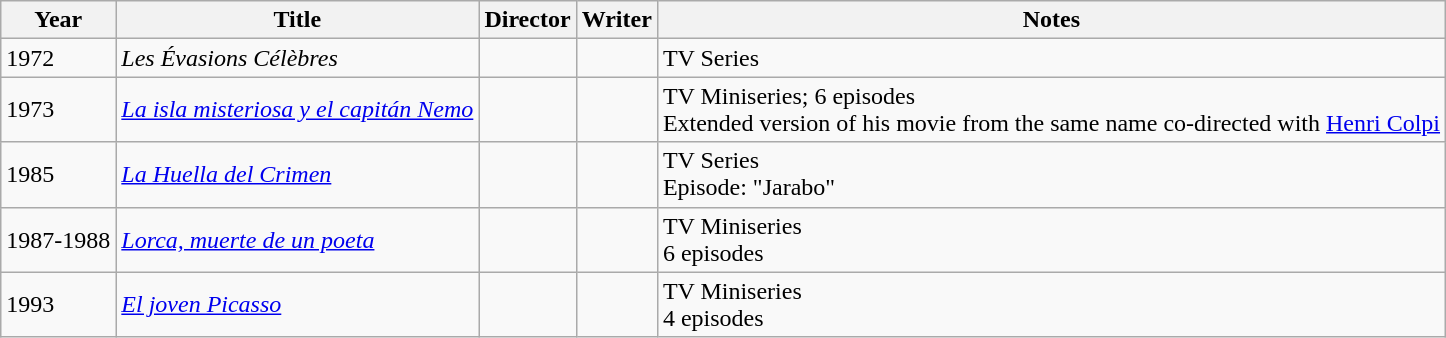<table class="wikitable sortable">
<tr>
<th>Year</th>
<th>Title</th>
<th>Director</th>
<th>Writer</th>
<th>Notes</th>
</tr>
<tr>
<td>1972</td>
<td><em>Les Évasions Célèbres</em></td>
<td></td>
<td></td>
<td>TV Series</td>
</tr>
<tr>
<td>1973</td>
<td><em><a href='#'>La isla misteriosa y el capitán Nemo</a></em></td>
<td></td>
<td></td>
<td>TV Miniseries; 6 episodes<br>Extended version of his movie from the same name co-directed with <a href='#'>Henri Colpi</a></td>
</tr>
<tr>
<td>1985</td>
<td><em><a href='#'>La Huella del Crimen</a></em></td>
<td></td>
<td></td>
<td>TV Series<br>Episode: "Jarabo"</td>
</tr>
<tr>
<td>1987-1988</td>
<td><em><a href='#'>Lorca, muerte de un poeta</a></em></td>
<td></td>
<td></td>
<td>TV Miniseries<br>6 episodes</td>
</tr>
<tr>
<td>1993</td>
<td><em><a href='#'>El joven Picasso</a></em></td>
<td></td>
<td></td>
<td>TV Miniseries<br>4 episodes</td>
</tr>
</table>
